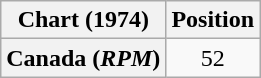<table class="wikitable plainrowheaders" style="text-align:center">
<tr>
<th scope="col">Chart (1974)</th>
<th scope="col">Position</th>
</tr>
<tr>
<th scope="row">Canada (<em>RPM</em>)</th>
<td>52</td>
</tr>
</table>
